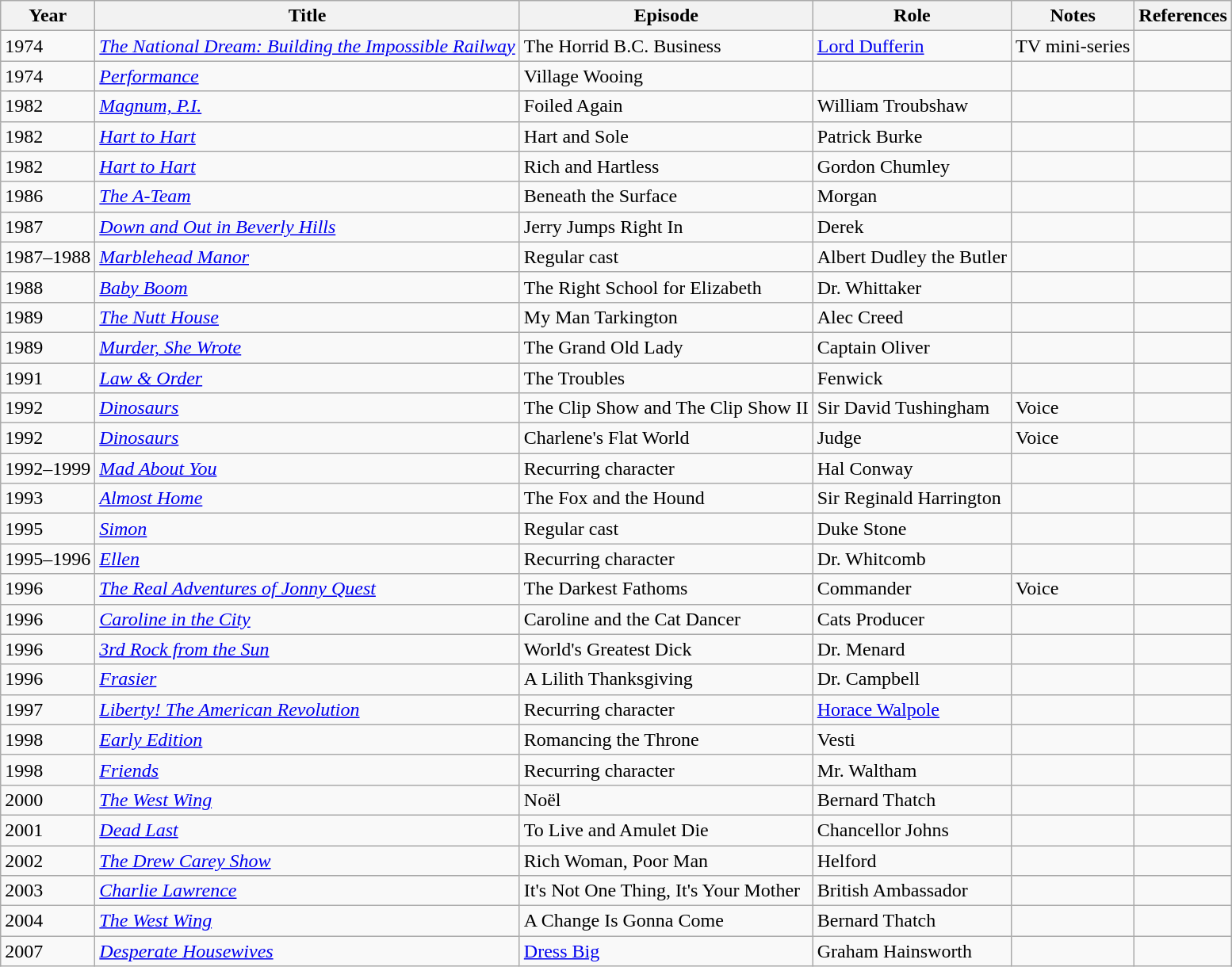<table class="wikitable sortable">
<tr>
<th>Year</th>
<th>Title</th>
<th>Episode</th>
<th>Role</th>
<th>Notes</th>
<th>References</th>
</tr>
<tr>
<td>1974</td>
<td><em><a href='#'>The National Dream: Building the Impossible Railway</a></em></td>
<td>The Horrid B.C. Business</td>
<td><a href='#'>Lord Dufferin</a></td>
<td>TV mini-series</td>
<td></td>
</tr>
<tr>
<td>1974</td>
<td><em><a href='#'>Performance</a></em></td>
<td>Village Wooing</td>
<td></td>
<td></td>
<td></td>
</tr>
<tr>
<td>1982</td>
<td><em><a href='#'>Magnum, P.I.</a></em></td>
<td>Foiled Again</td>
<td>William Troubshaw</td>
<td></td>
<td></td>
</tr>
<tr>
<td>1982</td>
<td><em><a href='#'>Hart to Hart</a></em></td>
<td>Hart and Sole</td>
<td>Patrick Burke</td>
<td></td>
<td></td>
</tr>
<tr>
<td>1982</td>
<td><em><a href='#'>Hart to Hart</a></em></td>
<td>Rich and Hartless</td>
<td>Gordon Chumley</td>
<td></td>
<td></td>
</tr>
<tr>
<td>1986</td>
<td><em><a href='#'>The A-Team</a></em></td>
<td>Beneath the Surface</td>
<td>Morgan</td>
<td></td>
<td></td>
</tr>
<tr>
<td>1987</td>
<td><em><a href='#'>Down and Out in Beverly Hills</a></em></td>
<td>Jerry Jumps Right In</td>
<td>Derek</td>
<td></td>
<td></td>
</tr>
<tr>
<td>1987–1988</td>
<td><em><a href='#'>Marblehead Manor</a></em></td>
<td>Regular cast</td>
<td>Albert Dudley the Butler</td>
<td></td>
<td></td>
</tr>
<tr>
<td>1988</td>
<td><em><a href='#'>Baby Boom</a></em></td>
<td>The Right School for Elizabeth</td>
<td>Dr. Whittaker</td>
<td></td>
<td></td>
</tr>
<tr>
<td>1989</td>
<td><em><a href='#'>The Nutt House</a></em></td>
<td>My Man Tarkington</td>
<td>Alec Creed</td>
<td></td>
<td></td>
</tr>
<tr>
<td>1989</td>
<td><em><a href='#'>Murder, She Wrote</a></em></td>
<td>The Grand Old Lady</td>
<td>Captain Oliver</td>
<td></td>
<td></td>
</tr>
<tr>
<td>1991</td>
<td><em><a href='#'>Law & Order</a></em></td>
<td>The Troubles</td>
<td>Fenwick</td>
<td></td>
<td></td>
</tr>
<tr>
<td>1992</td>
<td><em><a href='#'>Dinosaurs</a></em></td>
<td>The Clip Show and The Clip Show II</td>
<td>Sir David Tushingham</td>
<td>Voice</td>
<td></td>
</tr>
<tr>
<td>1992</td>
<td><em><a href='#'>Dinosaurs</a></em></td>
<td>Charlene's Flat World</td>
<td>Judge</td>
<td>Voice</td>
<td></td>
</tr>
<tr>
<td>1992–1999</td>
<td><em><a href='#'>Mad About You</a></em></td>
<td>Recurring character</td>
<td>Hal Conway</td>
<td></td>
<td></td>
</tr>
<tr>
<td>1993</td>
<td><em><a href='#'>Almost Home</a></em></td>
<td>The Fox and the Hound</td>
<td>Sir Reginald Harrington</td>
<td></td>
<td></td>
</tr>
<tr>
<td>1995</td>
<td><em><a href='#'>Simon</a></em></td>
<td>Regular cast</td>
<td>Duke Stone</td>
<td></td>
<td></td>
</tr>
<tr>
<td>1995–1996</td>
<td><em><a href='#'>Ellen</a></em></td>
<td>Recurring character</td>
<td>Dr. Whitcomb</td>
<td></td>
<td></td>
</tr>
<tr>
<td>1996</td>
<td><em><a href='#'>The Real Adventures of Jonny Quest</a></em></td>
<td>The Darkest Fathoms</td>
<td>Commander</td>
<td>Voice</td>
<td></td>
</tr>
<tr>
<td>1996</td>
<td><em><a href='#'>Caroline in the City</a></em></td>
<td>Caroline and the Cat Dancer</td>
<td>Cats Producer</td>
<td></td>
<td></td>
</tr>
<tr>
<td>1996</td>
<td><em><a href='#'>3rd Rock from the Sun</a></em></td>
<td>World's Greatest Dick</td>
<td>Dr. Menard</td>
<td></td>
<td></td>
</tr>
<tr>
<td>1996</td>
<td><em><a href='#'>Frasier</a></em></td>
<td>A Lilith Thanksgiving</td>
<td>Dr. Campbell</td>
<td></td>
<td></td>
</tr>
<tr>
<td>1997</td>
<td><em><a href='#'>Liberty! The American Revolution</a></em></td>
<td>Recurring character</td>
<td><a href='#'>Horace Walpole</a></td>
<td></td>
<td></td>
</tr>
<tr>
<td>1998</td>
<td><em><a href='#'>Early Edition</a></em></td>
<td>Romancing the Throne</td>
<td>Vesti</td>
<td></td>
<td></td>
</tr>
<tr>
<td>1998</td>
<td><em><a href='#'>Friends</a></em></td>
<td>Recurring character</td>
<td>Mr. Waltham</td>
<td></td>
<td></td>
</tr>
<tr>
<td>2000</td>
<td><em><a href='#'>The West Wing</a></em></td>
<td>Noël</td>
<td>Bernard Thatch</td>
<td></td>
<td></td>
</tr>
<tr>
<td>2001</td>
<td><em><a href='#'>Dead Last</a></em></td>
<td>To Live and Amulet Die</td>
<td>Chancellor Johns</td>
<td></td>
<td></td>
</tr>
<tr>
<td>2002</td>
<td><em><a href='#'>The Drew Carey Show</a></em></td>
<td>Rich Woman, Poor Man</td>
<td>Helford</td>
<td></td>
<td></td>
</tr>
<tr>
<td>2003</td>
<td><em><a href='#'>Charlie Lawrence</a></em></td>
<td>It's Not One Thing, It's Your Mother</td>
<td>British Ambassador</td>
<td></td>
<td></td>
</tr>
<tr>
<td>2004</td>
<td><em><a href='#'>The West Wing</a></em></td>
<td>A Change Is Gonna Come</td>
<td>Bernard Thatch</td>
<td></td>
<td></td>
</tr>
<tr>
<td>2007</td>
<td><em><a href='#'>Desperate Housewives</a></em></td>
<td><a href='#'>Dress Big</a></td>
<td>Graham Hainsworth</td>
<td></td>
<td></td>
</tr>
</table>
